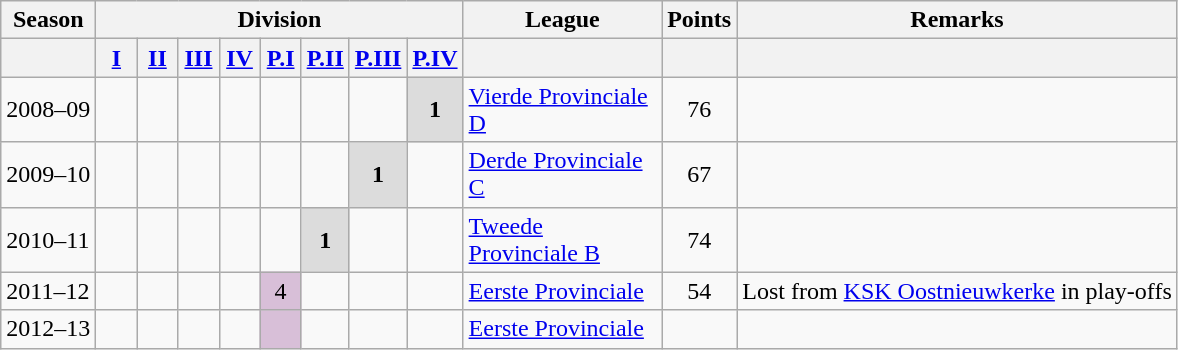<table class="wikitable">
<tr>
<th><strong>Season</strong></th>
<th colspan=8><strong>Division</strong></th>
<th width=125><strong>League</strong></th>
<th align="center"><strong>Points</strong></th>
<th><strong>Remarks</strong></th>
</tr>
<tr>
<th> </th>
<th width=20 align=center><a href='#'>I</a></th>
<th width=20 align=center><a href='#'>II</a></th>
<th width=20 align=center><a href='#'>III</a></th>
<th width=20 align=center><a href='#'>IV</a></th>
<th width=20 align=center><a href='#'>P.I</a></th>
<th width=20 align=center><a href='#'>P.II</a></th>
<th width=20 align=center><a href='#'>P.III</a></th>
<th width=20 align=center><a href='#'>P.IV</a></th>
<th> </th>
<th> </th>
<th> </th>
</tr>
<tr>
<td>2008–09</td>
<td> </td>
<td> </td>
<td> </td>
<td> </td>
<td> </td>
<td> </td>
<td> </td>
<td align="center" bgcolor="#dcdcdc"><strong>1</strong></td>
<td><a href='#'>Vierde Provinciale D</a></td>
<td align="center">76</td>
<td></td>
</tr>
<tr>
<td>2009–10</td>
<td> </td>
<td> </td>
<td> </td>
<td> </td>
<td> </td>
<td> </td>
<td align="center" bgcolor="#dcdcdc"><strong>1</strong></td>
<td> </td>
<td><a href='#'>Derde Provinciale C</a></td>
<td align="center">67</td>
<td></td>
</tr>
<tr>
<td>2010–11</td>
<td> </td>
<td> </td>
<td> </td>
<td> </td>
<td> </td>
<td align="center" bgcolor="#dcdcdc"><strong>1</strong></td>
<td> </td>
<td> </td>
<td><a href='#'>Tweede Provinciale B</a></td>
<td align="center">74</td>
<td></td>
</tr>
<tr>
<td>2011–12</td>
<td> </td>
<td> </td>
<td> </td>
<td> </td>
<td align="center" bgcolor="#d8bfd8">4</td>
<td> </td>
<td> </td>
<td> </td>
<td><a href='#'>Eerste Provinciale</a></td>
<td align="center">54</td>
<td>Lost from <a href='#'>KSK Oostnieuwkerke</a> in play-offs</td>
</tr>
<tr>
<td>2012–13</td>
<td> </td>
<td> </td>
<td> </td>
<td> </td>
<td align="center" bgcolor="#d8bfd8"></td>
<td> </td>
<td> </td>
<td> </td>
<td><a href='#'>Eerste Provinciale</a></td>
<td align="center"></td>
<td></td>
</tr>
</table>
